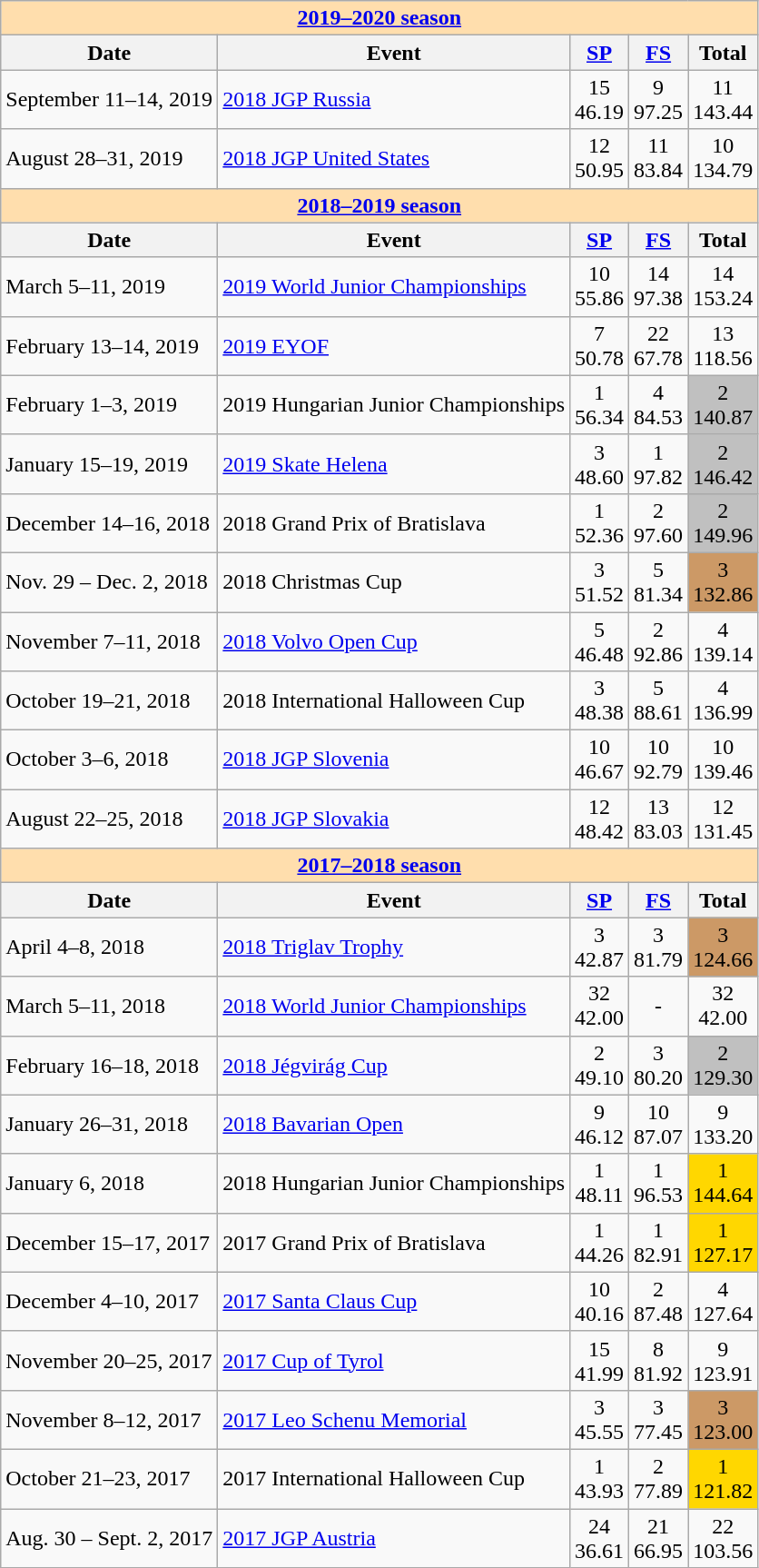<table class="wikitable">
<tr>
<td style="background-color: #ffdead; " colspan=5 align=center><a href='#'><strong>2019–2020 season</strong></a></td>
</tr>
<tr>
<th>Date</th>
<th>Event</th>
<th><a href='#'>SP</a></th>
<th><a href='#'>FS</a></th>
<th>Total</th>
</tr>
<tr>
<td>September 11–14, 2019</td>
<td><a href='#'>2018 JGP Russia</a></td>
<td align=center>15 <br> 46.19</td>
<td align=center>9 <br> 97.25</td>
<td align=center>11 <br> 143.44</td>
</tr>
<tr>
<td>August 28–31, 2019</td>
<td><a href='#'>2018 JGP United States</a></td>
<td align=center>12 <br> 50.95</td>
<td align=center>11 <br> 83.84</td>
<td align=center>10 <br> 134.79</td>
</tr>
<tr>
<td style="background-color: #ffdead; " colspan=5 align=center><a href='#'><strong>2018–2019 season</strong></a></td>
</tr>
<tr>
<th>Date</th>
<th>Event</th>
<th><a href='#'>SP</a></th>
<th><a href='#'>FS</a></th>
<th>Total</th>
</tr>
<tr>
<td>March 5–11, 2019</td>
<td><a href='#'>2019 World Junior Championships</a></td>
<td align=center>10 <br> 55.86</td>
<td align=center>14 <br> 97.38</td>
<td align=center>14 <br> 153.24</td>
</tr>
<tr>
<td>February 13–14, 2019</td>
<td><a href='#'>2019 EYOF</a></td>
<td align=center>7 <br> 50.78</td>
<td align=center>22 <br> 67.78</td>
<td align=center>13 <br> 118.56</td>
</tr>
<tr>
<td>February 1–3, 2019</td>
<td>2019 Hungarian Junior Championships</td>
<td align=center>1 <br> 56.34</td>
<td align=center>4 <br> 84.53</td>
<td align=center bgcolor=silver>2 <br> 140.87</td>
</tr>
<tr>
<td>January 15–19, 2019</td>
<td><a href='#'>2019 Skate Helena</a></td>
<td align=center>3 <br> 48.60</td>
<td align=center>1 <br> 97.82</td>
<td align=center bgcolor=silver>2 <br> 146.42</td>
</tr>
<tr>
<td>December 14–16, 2018</td>
<td>2018 Grand Prix of Bratislava</td>
<td align=center>1 <br> 52.36</td>
<td align=center>2 <br> 97.60</td>
<td align=center bgcolor=silver>2 <br> 149.96</td>
</tr>
<tr>
<td>Nov. 29 – Dec. 2, 2018</td>
<td>2018 Christmas Cup</td>
<td align=center>3 <br> 51.52</td>
<td align=center>5 <br> 81.34</td>
<td align=center bgcolor=cc9966>3 <br> 132.86</td>
</tr>
<tr>
<td>November 7–11, 2018</td>
<td><a href='#'>2018 Volvo Open Cup</a></td>
<td align=center>5 <br> 46.48</td>
<td align=center>2 <br> 92.86</td>
<td align=center>4 <br> 139.14</td>
</tr>
<tr>
<td>October 19–21, 2018</td>
<td>2018 International Halloween Cup</td>
<td align=center>3 <br> 48.38</td>
<td align=center>5 <br> 88.61</td>
<td align=center>4 <br> 136.99</td>
</tr>
<tr>
<td>October 3–6, 2018</td>
<td><a href='#'>2018 JGP Slovenia</a></td>
<td align=center>10 <br> 46.67</td>
<td align=center>10 <br> 92.79</td>
<td align=center>10 <br> 139.46</td>
</tr>
<tr>
<td>August 22–25, 2018</td>
<td><a href='#'>2018 JGP Slovakia</a></td>
<td align=center>12 <br> 48.42</td>
<td align=center>13 <br> 83.03</td>
<td align=center>12 <br> 131.45</td>
</tr>
<tr>
<td style="background-color: #ffdead; " colspan=5 align=center><a href='#'><strong>2017–2018 season</strong></a></td>
</tr>
<tr>
<th>Date</th>
<th>Event</th>
<th><a href='#'>SP</a></th>
<th><a href='#'>FS</a></th>
<th>Total</th>
</tr>
<tr>
<td>April 4–8, 2018</td>
<td><a href='#'>2018 Triglav Trophy</a></td>
<td align=center>3 <br> 42.87</td>
<td align=center>3 <br> 81.79</td>
<td align=center bgcolor=cc9966>3 <br> 124.66</td>
</tr>
<tr>
<td>March 5–11, 2018</td>
<td><a href='#'>2018 World Junior Championships</a></td>
<td align=center>32 <br> 42.00</td>
<td align=center>-</td>
<td align=center>32 <br> 42.00</td>
</tr>
<tr>
<td>February 16–18, 2018</td>
<td><a href='#'>2018 Jégvirág Cup</a></td>
<td align=center>2 <br> 49.10</td>
<td align=center>3 <br> 80.20</td>
<td align=center bgcolor=silver>2 <br> 129.30</td>
</tr>
<tr>
<td>January 26–31, 2018</td>
<td><a href='#'>2018 Bavarian Open</a></td>
<td align=center>9 <br> 46.12</td>
<td align=center>10 <br> 87.07</td>
<td align=center>9 <br> 133.20</td>
</tr>
<tr>
<td>January 6, 2018</td>
<td>2018 Hungarian Junior Championships</td>
<td align=center>1 <br> 48.11</td>
<td align=center>1 <br> 96.53</td>
<td align=center bgcolor=gold>1 <br> 144.64</td>
</tr>
<tr>
<td>December 15–17, 2017</td>
<td>2017 Grand Prix of Bratislava</td>
<td align=center>1 <br> 44.26</td>
<td align=center>1 <br> 82.91</td>
<td align=center bgcolor=gold>1 <br> 127.17</td>
</tr>
<tr>
<td>December 4–10, 2017</td>
<td><a href='#'>2017 Santa Claus Cup</a></td>
<td align=center>10 <br> 40.16</td>
<td align=center>2 <br> 87.48</td>
<td align=center>4 <br> 127.64</td>
</tr>
<tr>
<td>November 20–25, 2017</td>
<td><a href='#'>2017 Cup of Tyrol</a></td>
<td align=center>15 <br> 41.99</td>
<td align=center>8 <br> 81.92</td>
<td align=center>9 <br> 123.91</td>
</tr>
<tr>
<td>November 8–12, 2017</td>
<td><a href='#'>2017 Leo Schenu Memorial</a></td>
<td align=center>3 <br> 45.55</td>
<td align=center>3 <br> 77.45</td>
<td align=center bgcolor=cc9966>3 <br> 123.00</td>
</tr>
<tr>
<td>October 21–23, 2017</td>
<td>2017 International Halloween Cup</td>
<td align=center>1 <br> 43.93</td>
<td align=center>2 <br> 77.89</td>
<td align=center bgcolor=gold>1 <br> 121.82</td>
</tr>
<tr>
<td>Aug. 30 – Sept. 2, 2017</td>
<td><a href='#'>2017 JGP Austria</a></td>
<td align=center>24 <br> 36.61</td>
<td align=center>21 <br> 66.95</td>
<td align=center>22 <br> 103.56</td>
</tr>
</table>
